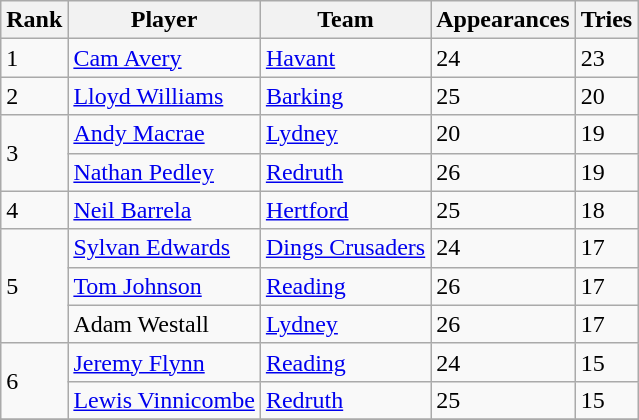<table class="wikitable">
<tr>
<th>Rank</th>
<th>Player</th>
<th>Team</th>
<th>Appearances</th>
<th>Tries</th>
</tr>
<tr>
<td>1</td>
<td> <a href='#'>Cam Avery</a></td>
<td><a href='#'>Havant</a></td>
<td>24</td>
<td>23</td>
</tr>
<tr>
<td>2</td>
<td> <a href='#'>Lloyd Williams</a></td>
<td><a href='#'>Barking</a></td>
<td>25</td>
<td>20</td>
</tr>
<tr>
<td rowspan=2>3</td>
<td> <a href='#'>Andy Macrae</a></td>
<td><a href='#'>Lydney</a></td>
<td>20</td>
<td>19</td>
</tr>
<tr>
<td> <a href='#'>Nathan Pedley</a></td>
<td><a href='#'>Redruth</a></td>
<td>26</td>
<td>19</td>
</tr>
<tr>
<td>4</td>
<td> <a href='#'>Neil Barrela</a></td>
<td><a href='#'>Hertford</a></td>
<td>25</td>
<td>18</td>
</tr>
<tr>
<td rowspan=3>5</td>
<td> <a href='#'>Sylvan Edwards</a></td>
<td><a href='#'>Dings Crusaders</a></td>
<td>24</td>
<td>17</td>
</tr>
<tr>
<td> <a href='#'>Tom Johnson</a></td>
<td><a href='#'>Reading</a></td>
<td>26</td>
<td>17</td>
</tr>
<tr>
<td> Adam Westall</td>
<td><a href='#'>Lydney</a></td>
<td>26</td>
<td>17</td>
</tr>
<tr>
<td rowspan=2>6</td>
<td> <a href='#'>Jeremy Flynn</a></td>
<td><a href='#'>Reading</a></td>
<td>24</td>
<td>15</td>
</tr>
<tr>
<td> <a href='#'>Lewis Vinnicombe</a></td>
<td><a href='#'>Redruth</a></td>
<td>25</td>
<td>15</td>
</tr>
<tr>
</tr>
</table>
